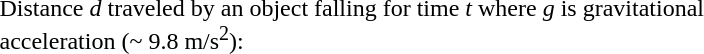<table cellspacing="10px">
<tr>
<td style="width:40%">Distance <em>d</em> traveled by an object falling for time <em>t</em> where <em>g</em> is gravitational acceleration (~ 9.8 m/s<sup>2</sup>):</td>
<td style="width:50%"><br></td>
</tr>
<tr valign="top">
</tr>
</table>
